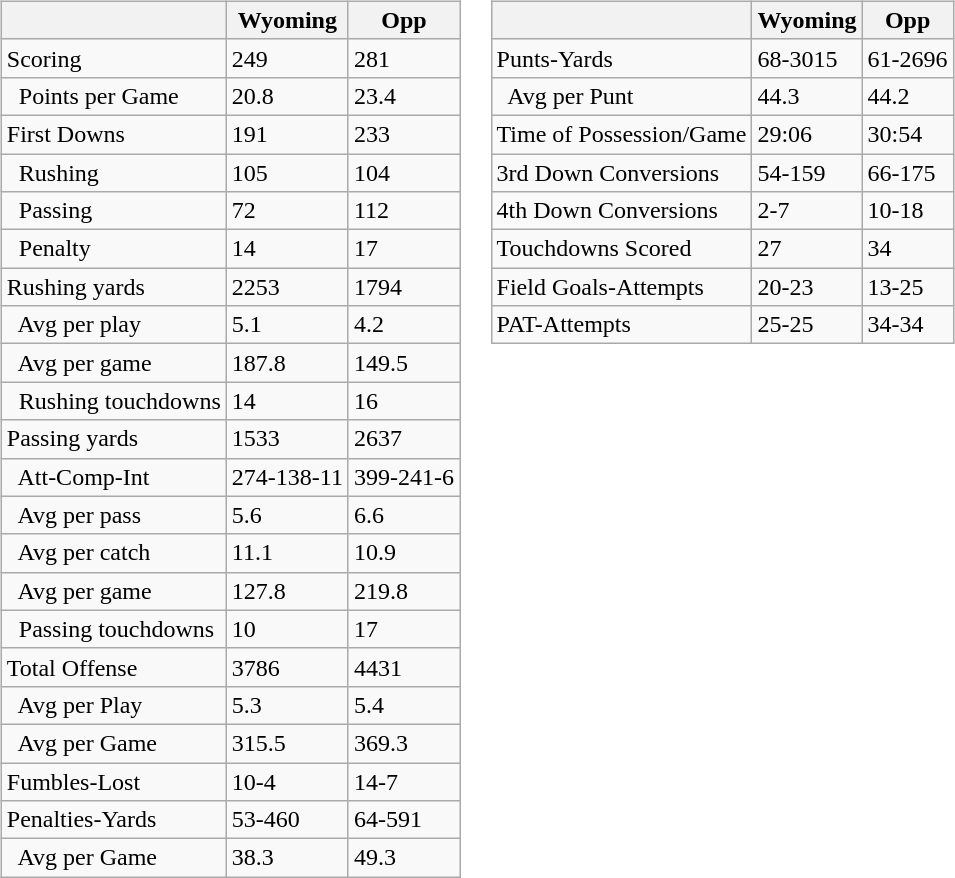<table>
<tr>
<td valign="top"><br><table class="wikitable" style="white-space:nowrap;">
<tr>
<th></th>
<th>Wyoming</th>
<th>Opp</th>
</tr>
<tr>
<td>Scoring</td>
<td>249</td>
<td>281</td>
</tr>
<tr>
<td>  Points per Game</td>
<td>20.8</td>
<td>23.4</td>
</tr>
<tr>
<td>First Downs</td>
<td>191</td>
<td>233</td>
</tr>
<tr>
<td>  Rushing</td>
<td>105</td>
<td>104</td>
</tr>
<tr>
<td>  Passing</td>
<td>72</td>
<td>112</td>
</tr>
<tr>
<td>  Penalty</td>
<td>14</td>
<td>17</td>
</tr>
<tr>
<td>Rushing yards</td>
<td>2253</td>
<td>1794</td>
</tr>
<tr>
<td>  Avg per play</td>
<td>5.1</td>
<td>4.2</td>
</tr>
<tr>
<td>  Avg per game</td>
<td>187.8</td>
<td>149.5</td>
</tr>
<tr>
<td>  Rushing touchdowns</td>
<td>14</td>
<td>16</td>
</tr>
<tr>
<td>Passing yards</td>
<td>1533</td>
<td>2637</td>
</tr>
<tr>
<td>  Att-Comp-Int</td>
<td>274-138-11</td>
<td>399-241-6</td>
</tr>
<tr>
<td>  Avg per pass</td>
<td>5.6</td>
<td>6.6</td>
</tr>
<tr>
<td>  Avg per catch</td>
<td>11.1</td>
<td>10.9</td>
</tr>
<tr>
<td>  Avg per game</td>
<td>127.8</td>
<td>219.8</td>
</tr>
<tr>
<td>  Passing touchdowns</td>
<td>10</td>
<td>17</td>
</tr>
<tr>
<td>Total Offense</td>
<td>3786</td>
<td>4431</td>
</tr>
<tr>
<td>  Avg per Play</td>
<td>5.3</td>
<td>5.4</td>
</tr>
<tr>
<td>  Avg per Game</td>
<td>315.5</td>
<td>369.3</td>
</tr>
<tr>
<td>Fumbles-Lost</td>
<td>10-4</td>
<td>14-7</td>
</tr>
<tr>
<td>Penalties-Yards</td>
<td>53-460</td>
<td>64-591</td>
</tr>
<tr>
<td>  Avg per Game</td>
<td>38.3</td>
<td>49.3</td>
</tr>
</table>
</td>
<td valign="top"><br><table class="wikitable" style="white-space:nowrap;">
<tr>
<th></th>
<th>Wyoming</th>
<th>Opp</th>
</tr>
<tr>
<td>Punts-Yards</td>
<td>68-3015</td>
<td>61-2696</td>
</tr>
<tr>
<td>  Avg per Punt</td>
<td>44.3</td>
<td>44.2</td>
</tr>
<tr>
<td>Time of Possession/Game</td>
<td>29:06</td>
<td>30:54</td>
</tr>
<tr>
<td>3rd Down Conversions</td>
<td>54-159</td>
<td>66-175</td>
</tr>
<tr>
<td>4th Down Conversions</td>
<td>2-7</td>
<td>10-18</td>
</tr>
<tr>
<td>Touchdowns Scored</td>
<td>27</td>
<td>34</td>
</tr>
<tr>
<td>Field Goals-Attempts</td>
<td>20-23</td>
<td>13-25</td>
</tr>
<tr>
<td>PAT-Attempts</td>
<td>25-25</td>
<td>34-34</td>
</tr>
</table>
</td>
</tr>
</table>
